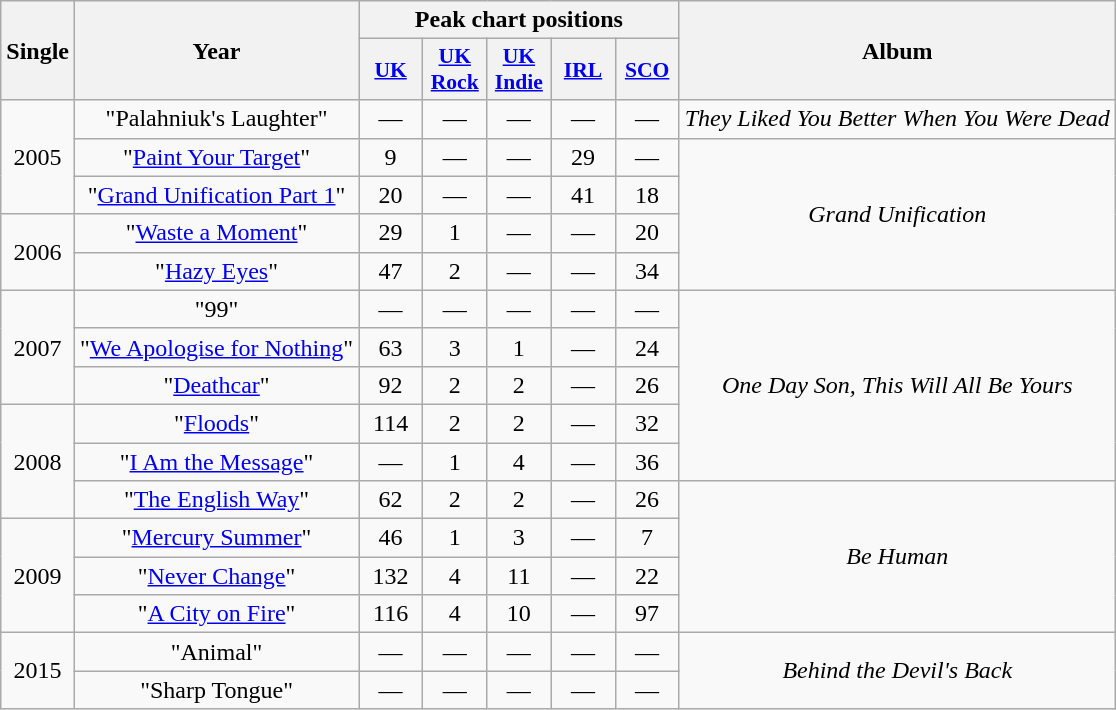<table class="wikitable plainrowheaders" style="text-align:center;">
<tr>
<th scope="col" rowspan="2">Single</th>
<th scope="col" rowspan="2">Year</th>
<th scope="col" colspan="5">Peak chart positions</th>
<th scope="col" rowspan="2">Album</th>
</tr>
<tr>
<th scope="col" style="width:2.5em;font-size:90%;"><a href='#'>UK</a><br></th>
<th scope="col" style="width:2.5em;font-size:90%;"><a href='#'>UK<br>Rock</a></th>
<th scope="col" style="width:2.5em;font-size:90%;"><a href='#'>UK<br>Indie</a></th>
<th scope="col" style="width:2.5em;font-size:90%;"><a href='#'>IRL</a><br></th>
<th scope="col" style="width:2.5em;font-size:90%;"><a href='#'>SCO</a></th>
</tr>
<tr>
<td rowspan=3>2005</td>
<td>"Palahniuk's Laughter"</td>
<td style="text-align:center;">—</td>
<td style="text-align:center;">—</td>
<td style="text-align:center;">—</td>
<td style="text-align:center;">—</td>
<td style="text-align:center;">—</td>
<td><em>They Liked You Better When You Were Dead</em></td>
</tr>
<tr>
<td>"<a href='#'>Paint Your Target</a>"</td>
<td style="text-align:center;">9</td>
<td style="text-align:center;">—</td>
<td style="text-align:center;">—</td>
<td style="text-align:center;">29</td>
<td style="text-align:center;">—</td>
<td rowspan=4><em>Grand Unification</em></td>
</tr>
<tr>
<td>"<a href='#'>Grand Unification Part 1</a>"</td>
<td style="text-align:center;">20</td>
<td style="text-align:center;">—</td>
<td style="text-align:center;">—</td>
<td style="text-align:center;">41</td>
<td style="text-align:center;">18</td>
</tr>
<tr>
<td rowspan=2>2006</td>
<td>"<a href='#'>Waste a Moment</a>"</td>
<td style="text-align:center;">29</td>
<td style="text-align:center;">1</td>
<td style="text-align:center;">—</td>
<td style="text-align:center;">—</td>
<td style="text-align:center;">20</td>
</tr>
<tr>
<td>"<a href='#'>Hazy Eyes</a>"</td>
<td style="text-align:center;">47</td>
<td style="text-align:center;">2</td>
<td style="text-align:center;">—</td>
<td style="text-align:center;">—</td>
<td style="text-align:center;">34</td>
</tr>
<tr>
<td rowspan=3>2007</td>
<td>"99"</td>
<td style="text-align:center;">—</td>
<td style="text-align:center;">—</td>
<td style="text-align:center;">—</td>
<td style="text-align:center;">—</td>
<td style="text-align:center;">—</td>
<td rowspan=5><em>One Day Son, This Will All Be Yours</em></td>
</tr>
<tr>
<td>"<a href='#'>We Apologise for Nothing</a>"</td>
<td style="text-align:center;">63</td>
<td style="text-align:center;">3</td>
<td style="text-align:center;">1</td>
<td style="text-align:center;">—</td>
<td style="text-align:center;">24</td>
</tr>
<tr>
<td>"<a href='#'>Deathcar</a>"</td>
<td style="text-align:center;">92</td>
<td style="text-align:center;">2</td>
<td style="text-align:center;">2</td>
<td style="text-align:center;">—</td>
<td style="text-align:center;">26</td>
</tr>
<tr>
<td rowspan=3>2008</td>
<td>"<a href='#'>Floods</a>"</td>
<td style="text-align:center;">114</td>
<td style="text-align:center;">2</td>
<td style="text-align:center;">2</td>
<td style="text-align:center;">—</td>
<td style="text-align:center;">32</td>
</tr>
<tr>
<td>"<a href='#'>I Am the Message</a>"</td>
<td style="text-align:center;">—</td>
<td style="text-align:center;">1</td>
<td style="text-align:center;">4</td>
<td style="text-align:center;">—</td>
<td style="text-align:center;">36</td>
</tr>
<tr>
<td>"<a href='#'>The English Way</a>"</td>
<td style="text-align:center;">62</td>
<td style="text-align:center;">2</td>
<td style="text-align:center;">2</td>
<td style="text-align:center;">—</td>
<td style="text-align:center;">26</td>
<td rowspan=4><em>Be Human</em></td>
</tr>
<tr>
<td rowspan=3>2009</td>
<td>"<a href='#'>Mercury Summer</a>"</td>
<td style="text-align:center;">46</td>
<td style="text-align:center;">1</td>
<td style="text-align:center;">3</td>
<td style="text-align:center;">—</td>
<td style="text-align:center;">7</td>
</tr>
<tr>
<td>"<a href='#'>Never Change</a>"</td>
<td style="text-align:center;">132</td>
<td style="text-align:center;">4</td>
<td style="text-align:center;">11</td>
<td style="text-align:center;">—</td>
<td style="text-align:center;">22</td>
</tr>
<tr>
<td>"<a href='#'>A City on Fire</a>"</td>
<td style="text-align:center;">116</td>
<td style="text-align:center;">4</td>
<td style="text-align:center;">10</td>
<td style="text-align:center;">—</td>
<td style="text-align:center;">97</td>
</tr>
<tr>
<td rowspan=2>2015</td>
<td>"Animal"</td>
<td style="text-align:center;">—</td>
<td style="text-align:center;">—</td>
<td style="text-align:center;">—</td>
<td style="text-align:center;">—</td>
<td style="text-align:center;">—</td>
<td rowspan=2><em>Behind the Devil's Back</em></td>
</tr>
<tr>
<td>"Sharp Tongue"</td>
<td style="text-align:center;">—</td>
<td style="text-align:center;">—</td>
<td style="text-align:center;">—</td>
<td style="text-align:center;">—</td>
<td style="text-align:center;">—</td>
</tr>
</table>
